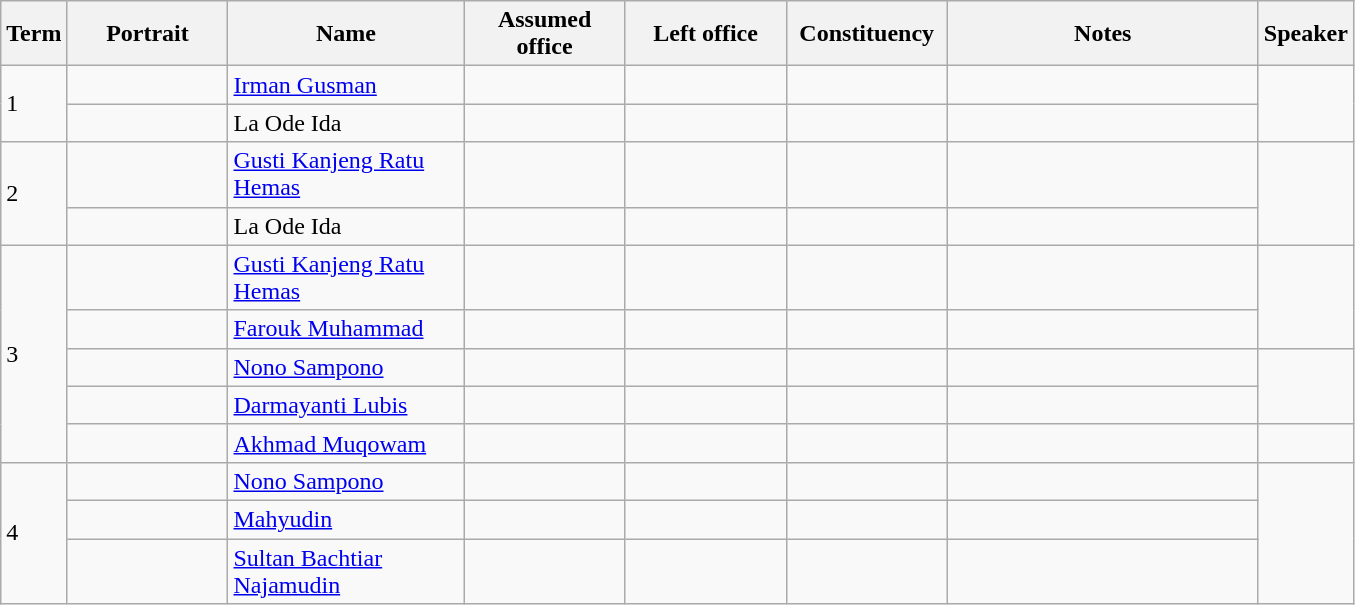<table class="wikitable">
<tr>
<th width=10>Term</th>
<th width=100>Portrait</th>
<th width=150>Name</th>
<th width=100>Assumed office</th>
<th width=100>Left office</th>
<th width=100>Constituency</th>
<th width=200>Notes</th>
<th>Speaker</th>
</tr>
<tr>
<td rowspan="2">1</td>
<td></td>
<td><a href='#'>Irman Gusman</a></td>
<td></td>
<td></td>
<td></td>
<td></td>
<td rowspan="2"></td>
</tr>
<tr>
<td></td>
<td>La Ode Ida</td>
<td></td>
<td></td>
<td></td>
<td></td>
</tr>
<tr>
<td rowspan="2">2</td>
<td></td>
<td><a href='#'>Gusti Kanjeng Ratu Hemas</a></td>
<td></td>
<td></td>
<td></td>
<td></td>
<td rowspan="2"></td>
</tr>
<tr>
<td></td>
<td>La Ode Ida</td>
<td></td>
<td></td>
<td></td>
<td></td>
</tr>
<tr>
<td rowspan="5">3</td>
<td></td>
<td><a href='#'>Gusti Kanjeng Ratu Hemas</a></td>
<td></td>
<td></td>
<td></td>
<td></td>
<td rowspan="2"></td>
</tr>
<tr>
<td></td>
<td><a href='#'>Farouk Muhammad</a></td>
<td></td>
<td></td>
<td></td>
<td></td>
</tr>
<tr>
<td></td>
<td><a href='#'>Nono Sampono</a></td>
<td></td>
<td></td>
<td></td>
<td></td>
<td rowspan="2"></td>
</tr>
<tr>
<td></td>
<td><a href='#'>Darmayanti Lubis</a></td>
<td></td>
<td></td>
<td></td>
<td></td>
</tr>
<tr>
<td></td>
<td><a href='#'>Akhmad Muqowam</a></td>
<td></td>
<td></td>
<td></td>
<td></td>
<td></td>
</tr>
<tr>
<td rowspan="3">4</td>
<td></td>
<td><a href='#'>Nono Sampono</a></td>
<td></td>
<td></td>
<td></td>
<td></td>
<td rowspan="3"></td>
</tr>
<tr>
<td></td>
<td><a href='#'>Mahyudin</a></td>
<td></td>
<td></td>
<td></td>
<td></td>
</tr>
<tr>
<td></td>
<td><a href='#'>Sultan Bachtiar Najamudin</a></td>
<td></td>
<td></td>
<td></td>
<td></td>
</tr>
</table>
